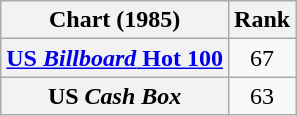<table class="wikitable plainrowheaders sortable">
<tr>
<th>Chart (1985)</th>
<th style="text-align:center;">Rank</th>
</tr>
<tr>
<th scope="row"><a href='#'>US <em>Billboard</em> Hot 100</a></th>
<td style="text-align:center;">67</td>
</tr>
<tr>
<th scope="row">US <em>Cash Box</em></th>
<td style="text-align:center;">63</td>
</tr>
</table>
